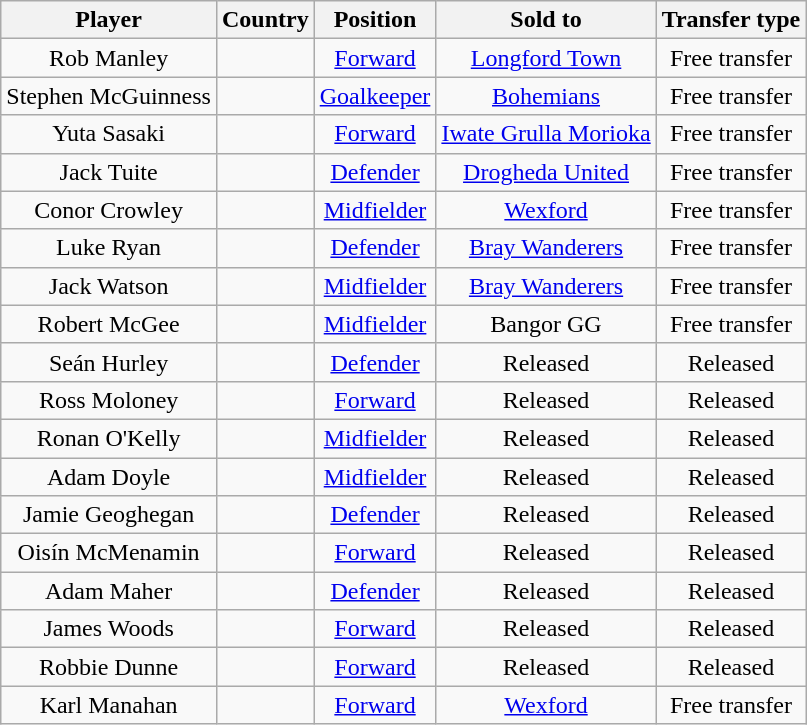<table class="wikitable" style="text-align:center">
<tr>
<th>Player</th>
<th>Country</th>
<th>Position</th>
<th>Sold to</th>
<th>Transfer type</th>
</tr>
<tr>
<td>Rob Manley</td>
<td></td>
<td><a href='#'>Forward</a></td>
<td> <a href='#'>Longford Town</a></td>
<td>Free transfer</td>
</tr>
<tr>
<td>Stephen McGuinness</td>
<td></td>
<td><a href='#'>Goalkeeper</a></td>
<td> <a href='#'>Bohemians</a></td>
<td>Free transfer</td>
</tr>
<tr>
<td>Yuta Sasaki</td>
<td></td>
<td><a href='#'>Forward</a></td>
<td> <a href='#'>Iwate Grulla Morioka</a></td>
<td>Free transfer</td>
</tr>
<tr>
<td>Jack Tuite</td>
<td></td>
<td><a href='#'>Defender</a></td>
<td> <a href='#'>Drogheda United</a></td>
<td>Free transfer</td>
</tr>
<tr>
<td>Conor Crowley</td>
<td></td>
<td><a href='#'>Midfielder</a></td>
<td> <a href='#'>Wexford</a></td>
<td>Free transfer</td>
</tr>
<tr>
<td>Luke Ryan</td>
<td></td>
<td><a href='#'>Defender</a></td>
<td> <a href='#'>Bray Wanderers</a></td>
<td>Free transfer</td>
</tr>
<tr>
<td>Jack Watson</td>
<td></td>
<td><a href='#'>Midfielder</a></td>
<td> <a href='#'>Bray Wanderers</a></td>
<td>Free transfer</td>
</tr>
<tr>
<td>Robert McGee</td>
<td></td>
<td><a href='#'>Midfielder</a></td>
<td> Bangor GG</td>
<td>Free transfer</td>
</tr>
<tr>
<td>Seán Hurley</td>
<td></td>
<td><a href='#'>Defender</a></td>
<td>Released</td>
<td>Released</td>
</tr>
<tr>
<td>Ross Moloney</td>
<td></td>
<td><a href='#'>Forward</a></td>
<td>Released</td>
<td>Released</td>
</tr>
<tr>
<td>Ronan O'Kelly</td>
<td></td>
<td><a href='#'>Midfielder</a></td>
<td>Released</td>
<td>Released</td>
</tr>
<tr>
<td>Adam Doyle</td>
<td></td>
<td><a href='#'>Midfielder</a></td>
<td>Released</td>
<td>Released</td>
</tr>
<tr>
<td>Jamie Geoghegan</td>
<td></td>
<td><a href='#'>Defender</a></td>
<td>Released</td>
<td>Released</td>
</tr>
<tr>
<td>Oisín McMenamin</td>
<td></td>
<td><a href='#'>Forward</a></td>
<td>Released</td>
<td>Released</td>
</tr>
<tr>
<td>Adam Maher</td>
<td></td>
<td><a href='#'>Defender</a></td>
<td>Released</td>
<td>Released</td>
</tr>
<tr>
<td>James Woods</td>
<td></td>
<td><a href='#'>Forward</a></td>
<td>Released</td>
<td>Released</td>
</tr>
<tr>
<td>Robbie Dunne</td>
<td></td>
<td><a href='#'>Forward</a></td>
<td>Released</td>
<td>Released</td>
</tr>
<tr>
<td>Karl Manahan</td>
<td></td>
<td><a href='#'>Forward</a></td>
<td> <a href='#'>Wexford</a></td>
<td>Free transfer</td>
</tr>
</table>
